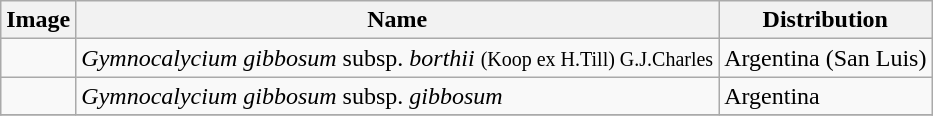<table class="wikitable">
<tr>
<th>Image</th>
<th>Name</th>
<th>Distribution</th>
</tr>
<tr>
<td></td>
<td><em>Gymnocalycium gibbosum</em> subsp. <em>borthii</em> <small> (Koop ex H.Till) G.J.Charles</small></td>
<td>Argentina (San Luis)</td>
</tr>
<tr>
<td></td>
<td><em>Gymnocalycium gibbosum</em> subsp. <em>gibbosum</em></td>
<td>Argentina</td>
</tr>
<tr>
</tr>
</table>
